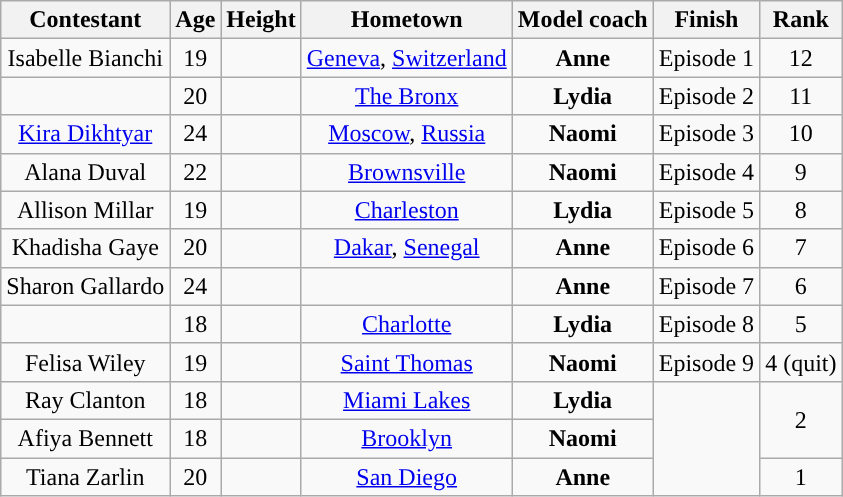<table class="wikitable sortable" style="text-align:center;">
<tr>
<th>Contestant</th>
<th>Age</th>
<th>Height</th>
<th>Hometown</th>
<th>Model coach</th>
<th>Finish</th>
<th>Rank</th>
</tr>
<tr>
<td>Isabelle Bianchi</td>
<td>19</td>
<td></td>
<td><a href='#'>Geneva</a>, <a href='#'>Switzerland</a></td>
<td><strong><span>Anne</span></strong></td>
<td>Episode 1</td>
<td>12</td>
</tr>
<tr>
<td></td>
<td>20</td>
<td></td>
<td><a href='#'>The Bronx</a></td>
<td><strong><span>Lydia</span></strong></td>
<td>Episode 2</td>
<td>11</td>
</tr>
<tr>
<td><a href='#'>Kira Dikhtyar</a></td>
<td>24</td>
<td></td>
<td><a href='#'>Moscow</a>, <a href='#'>Russia</a></td>
<td><strong><span>Naomi</span></strong></td>
<td>Episode 3</td>
<td>10</td>
</tr>
<tr>
<td>Alana Duval</td>
<td>22</td>
<td></td>
<td><a href='#'>Brownsville</a></td>
<td><strong><span>Naomi</span></strong></td>
<td>Episode 4</td>
<td>9</td>
</tr>
<tr>
<td>Allison Millar</td>
<td>19</td>
<td></td>
<td><a href='#'>Charleston</a></td>
<td><strong><span>Lydia</span></strong></td>
<td>Episode 5</td>
<td>8</td>
</tr>
<tr>
<td>Khadisha Gaye</td>
<td>20</td>
<td></td>
<td><a href='#'>Dakar</a>, <a href='#'>Senegal</a></td>
<td><strong><span>Anne</span></strong></td>
<td>Episode 6</td>
<td>7</td>
</tr>
<tr>
<td>Sharon Gallardo</td>
<td>24</td>
<td></td>
<td></td>
<td><strong><span>Anne</span></strong></td>
<td>Episode 7</td>
<td>6</td>
</tr>
<tr>
<td></td>
<td>18</td>
<td></td>
<td><a href='#'>Charlotte</a></td>
<td><strong><span>Lydia</span></strong></td>
<td>Episode 8</td>
<td>5</td>
</tr>
<tr>
<td>Felisa Wiley</td>
<td>19</td>
<td></td>
<td><a href='#'>Saint Thomas</a></td>
<td><strong><span>Naomi</span></strong></td>
<td>Episode 9</td>
<td>4 (quit)</td>
</tr>
<tr>
<td>Ray Clanton</td>
<td>18</td>
<td></td>
<td><a href='#'>Miami Lakes</a></td>
<td><strong><span>Lydia</span></strong></td>
<td rowspan="3"></td>
<td rowspan="2">2</td>
</tr>
<tr>
<td>Afiya Bennett</td>
<td>18</td>
<td></td>
<td><a href='#'>Brooklyn</a></td>
<td><strong><span>Naomi</span></strong></td>
</tr>
<tr>
<td>Tiana Zarlin</td>
<td>20</td>
<td></td>
<td><a href='#'>San Diego</a></td>
<td><strong><span>Anne</span></strong></td>
<td>1</td>
</tr>
</table>
